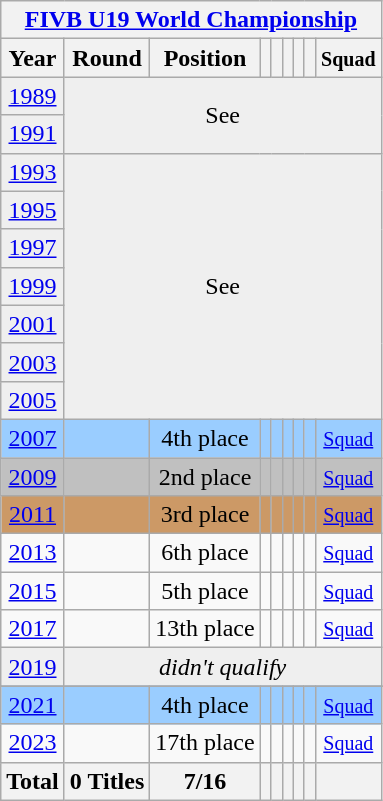<table class="wikitable" style="text-align: center;">
<tr>
<th colspan=9><a href='#'>FIVB U19 World Championship</a></th>
</tr>
<tr>
<th>Year</th>
<th>Round</th>
<th>Position</th>
<th></th>
<th></th>
<th></th>
<th></th>
<th></th>
<th><small>Squad</small></th>
</tr>
<tr bgcolor="efefef">
<td> <a href='#'>1989</a></td>
<td colspan=9 rowspan=2>See </td>
</tr>
<tr bgcolor="efefef">
<td> <a href='#'>1991</a></td>
</tr>
<tr bgcolor="efefef">
<td> <a href='#'>1993</a></td>
<td colspan=9 rowspan=7>See </td>
</tr>
<tr bgcolor="efefef">
<td> <a href='#'>1995</a></td>
</tr>
<tr bgcolor="efefef">
<td> <a href='#'>1997</a></td>
</tr>
<tr bgcolor="efefef">
<td> <a href='#'>1999</a></td>
</tr>
<tr bgcolor="efefef">
<td> <a href='#'>2001</a></td>
</tr>
<tr bgcolor="efefef">
<td> <a href='#'>2003</a></td>
</tr>
<tr bgcolor="efefef">
<td> <a href='#'>2005</a></td>
</tr>
<tr bgcolor=9acdff>
<td> <a href='#'>2007</a></td>
<td></td>
<td>4th place</td>
<td></td>
<td></td>
<td></td>
<td></td>
<td></td>
<td><small> <a href='#'>Squad</a></small></td>
</tr>
<tr bgcolor=silver>
<td> <a href='#'>2009</a></td>
<td></td>
<td>2nd place</td>
<td></td>
<td></td>
<td></td>
<td></td>
<td></td>
<td><small><a href='#'>Squad</a></small></td>
</tr>
<tr bgcolor=cc9966>
<td> <a href='#'>2011</a></td>
<td></td>
<td>3rd place</td>
<td></td>
<td></td>
<td></td>
<td></td>
<td></td>
<td><small><a href='#'>Squad</a></small></td>
</tr>
<tr>
<td> <a href='#'>2013</a></td>
<td></td>
<td>6th place</td>
<td></td>
<td></td>
<td></td>
<td></td>
<td></td>
<td><small> <a href='#'>Squad</a></small></td>
</tr>
<tr>
<td> <a href='#'>2015</a></td>
<td></td>
<td>5th place</td>
<td></td>
<td></td>
<td></td>
<td></td>
<td></td>
<td><small><a href='#'>Squad</a></small></td>
</tr>
<tr>
<td> <a href='#'>2017</a></td>
<td></td>
<td>13th place</td>
<td></td>
<td></td>
<td></td>
<td></td>
<td></td>
<td><small><a href='#'>Squad</a></small></td>
</tr>
<tr bgcolor="efefef">
<td> <a href='#'>2019</a></td>
<td colspan=9><em>didn't qualify</em></td>
</tr>
<tr>
</tr>
<tr bgcolor="9acdff">
<td> <a href='#'>2021</a></td>
<td></td>
<td>4th place</td>
<td></td>
<td></td>
<td></td>
<td></td>
<td></td>
<td><small><a href='#'>Squad</a></small></td>
</tr>
<tr>
<td> <a href='#'>2023</a></td>
<td></td>
<td>17th place</td>
<td></td>
<td></td>
<td></td>
<td></td>
<td></td>
<td><small><a href='#'>Squad</a></small></td>
</tr>
<tr>
<th>Total</th>
<th>0 Titles</th>
<th>7/16</th>
<th></th>
<th></th>
<th></th>
<th></th>
<th></th>
<th></th>
</tr>
</table>
